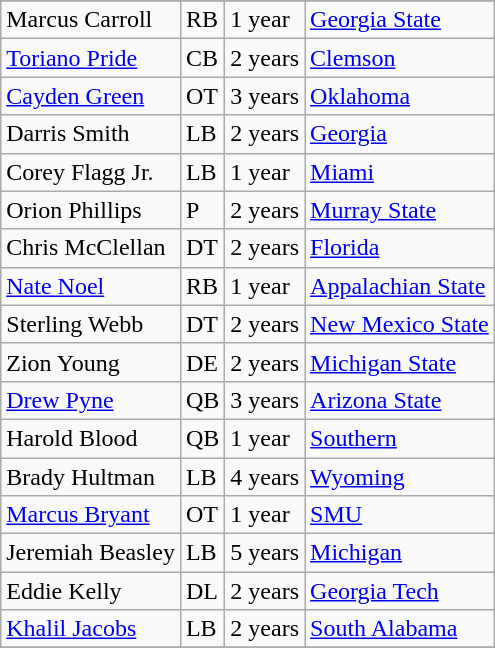<table class="wikitable">
<tr>
</tr>
<tr>
<td>Marcus Carroll</td>
<td>RB</td>
<td>1 year</td>
<td><a href='#'>Georgia State</a></td>
</tr>
<tr>
<td><a href='#'>Toriano Pride</a></td>
<td>CB</td>
<td>2 years</td>
<td><a href='#'>Clemson</a></td>
</tr>
<tr>
<td><a href='#'>Cayden Green</a></td>
<td>OT</td>
<td>3 years</td>
<td><a href='#'>Oklahoma</a></td>
</tr>
<tr>
<td>Darris Smith</td>
<td>LB</td>
<td>2 years</td>
<td><a href='#'>Georgia</a></td>
</tr>
<tr>
<td>Corey Flagg Jr.</td>
<td>LB</td>
<td>1 year</td>
<td><a href='#'>Miami</a></td>
</tr>
<tr>
<td>Orion Phillips</td>
<td>P</td>
<td>2 years</td>
<td><a href='#'>Murray State</a></td>
</tr>
<tr>
<td>Chris McClellan</td>
<td>DT</td>
<td>2 years</td>
<td><a href='#'>Florida</a></td>
</tr>
<tr>
<td><a href='#'>Nate Noel</a></td>
<td>RB</td>
<td>1 year</td>
<td><a href='#'>Appalachian State</a></td>
</tr>
<tr>
<td>Sterling Webb</td>
<td>DT</td>
<td>2 years</td>
<td><a href='#'>New Mexico State</a></td>
</tr>
<tr>
<td>Zion Young</td>
<td>DE</td>
<td>2 years</td>
<td><a href='#'>Michigan State</a></td>
</tr>
<tr>
<td><a href='#'>Drew Pyne</a></td>
<td>QB</td>
<td>3 years</td>
<td><a href='#'>Arizona State</a></td>
</tr>
<tr>
<td>Harold Blood</td>
<td>QB</td>
<td>1 year</td>
<td><a href='#'>Southern</a></td>
</tr>
<tr>
<td>Brady Hultman</td>
<td>LB</td>
<td>4 years</td>
<td><a href='#'>Wyoming</a></td>
</tr>
<tr>
<td><a href='#'>Marcus Bryant</a></td>
<td>OT</td>
<td>1 year</td>
<td><a href='#'>SMU</a></td>
</tr>
<tr>
<td>Jeremiah Beasley</td>
<td>LB</td>
<td>5 years</td>
<td><a href='#'>Michigan</a></td>
</tr>
<tr>
<td>Eddie Kelly</td>
<td>DL</td>
<td>2 years</td>
<td><a href='#'>Georgia Tech</a></td>
</tr>
<tr>
<td><a href='#'>Khalil Jacobs</a></td>
<td>LB</td>
<td>2 years</td>
<td><a href='#'>South Alabama</a></td>
</tr>
<tr>
</tr>
</table>
